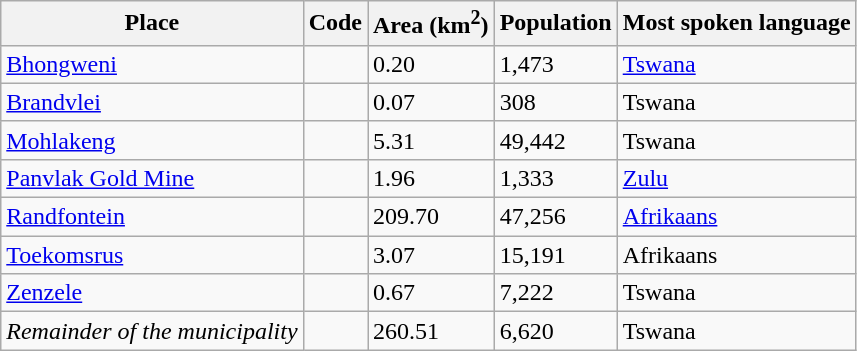<table class="wikitable sortable">
<tr>
<th>Place</th>
<th>Code</th>
<th>Area (km<sup>2</sup>)</th>
<th>Population</th>
<th>Most spoken language</th>
</tr>
<tr>
<td><a href='#'>Bhongweni</a></td>
<td></td>
<td>0.20</td>
<td>1,473</td>
<td><a href='#'>Tswana</a></td>
</tr>
<tr>
<td><a href='#'>Brandvlei</a></td>
<td></td>
<td>0.07</td>
<td>308</td>
<td>Tswana</td>
</tr>
<tr>
<td><a href='#'>Mohlakeng</a></td>
<td></td>
<td>5.31</td>
<td>49,442</td>
<td>Tswana</td>
</tr>
<tr>
<td><a href='#'>Panvlak Gold Mine</a></td>
<td></td>
<td>1.96</td>
<td>1,333</td>
<td><a href='#'>Zulu</a></td>
</tr>
<tr>
<td><a href='#'>Randfontein</a></td>
<td></td>
<td>209.70</td>
<td>47,256</td>
<td><a href='#'>Afrikaans</a></td>
</tr>
<tr>
<td><a href='#'>Toekomsrus</a></td>
<td></td>
<td>3.07</td>
<td>15,191</td>
<td>Afrikaans</td>
</tr>
<tr>
<td><a href='#'>Zenzele</a></td>
<td></td>
<td>0.67</td>
<td>7,222</td>
<td>Tswana</td>
</tr>
<tr>
<td><em>Remainder of the municipality</em></td>
<td></td>
<td>260.51</td>
<td>6,620</td>
<td>Tswana</td>
</tr>
</table>
